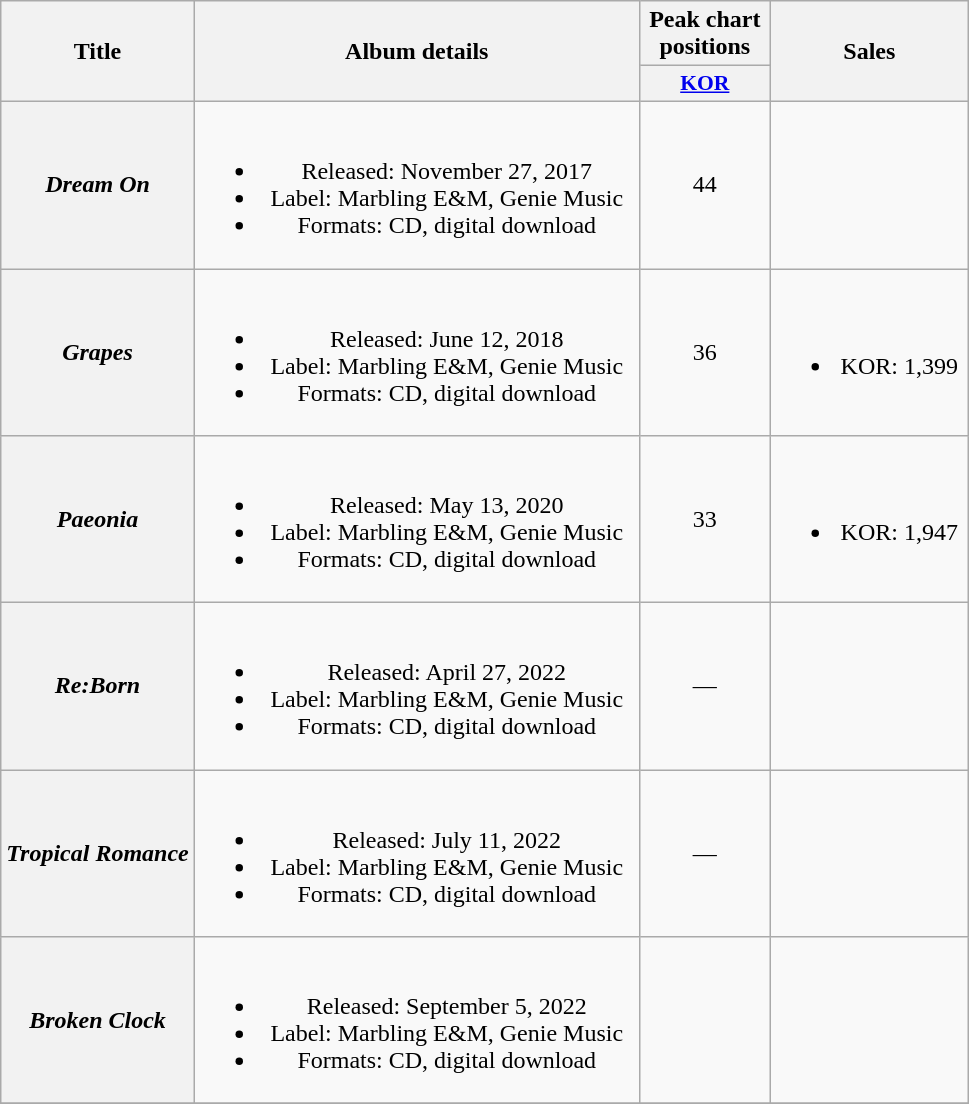<table class="wikitable plainrowheaders" style="text-align:center;">
<tr>
<th scope="col" rowspan="2" width=20%>Title</th>
<th scope="col" rowspan="2">Album details</th>
<th scope="col" colspan="1" style="width:5em;">Peak chart positions</th>
<th scope="col" rowspan="2">Sales</th>
</tr>
<tr>
<th scope="col" style="width:3em;font-size:90%;"><a href='#'>KOR</a><br></th>
</tr>
<tr>
<th scope="row"><em>Dream On</em></th>
<td><br><ul><li>Released: November 27, 2017</li><li>Label: Marbling E&M, Genie Music</li><li>Formats: CD, digital download</li></ul></td>
<td>44</td>
<td></td>
</tr>
<tr>
<th scope="row"><em>Grapes</em></th>
<td><br><ul><li>Released: June 12, 2018</li><li>Label: Marbling E&M, Genie Music</li><li>Formats: CD, digital download</li></ul></td>
<td>36</td>
<td><br><ul><li>KOR: 1,399</li></ul></td>
</tr>
<tr>
<th scope="row"><em>Paeonia</em></th>
<td><br><ul><li>Released: May 13, 2020</li><li>Label: Marbling E&M, Genie Music</li><li>Formats: CD, digital download</li></ul></td>
<td>33</td>
<td><br><ul><li>KOR: 1,947</li></ul></td>
</tr>
<tr>
<th scope="row"><em>Re:Born</em></th>
<td><br><ul><li>Released: April 27, 2022</li><li>Label: Marbling E&M, Genie Music</li><li>Formats: CD, digital download</li></ul></td>
<td>—</td>
<td></td>
</tr>
<tr>
<th scope="row"><em>Tropical Romance</em></th>
<td><br><ul><li>Released: July 11, 2022</li><li>Label: Marbling E&M, Genie Music</li><li>Formats: CD, digital download</li></ul></td>
<td>—</td>
<td></td>
</tr>
<tr>
<th scope="row"><em>Broken Clock</em></th>
<td><br><ul><li>Released: September 5, 2022</li><li>Label: Marbling E&M, Genie Music</li><li>Formats: CD, digital download</li></ul></td>
<td></td>
<td></td>
</tr>
<tr>
</tr>
</table>
